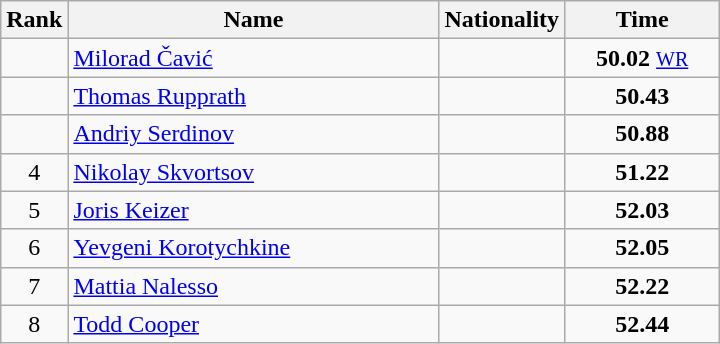<table class="wikitable">
<tr>
<th>Rank</th>
<th style="width: 15em">Name</th>
<th>Nationality</th>
<th style="width: 6em">Time</th>
</tr>
<tr>
<td align="center"></td>
<td><a href='#'>Milorad Čavić</a></td>
<td></td>
<td align="center"><strong>50.02</strong> <small><a href='#'>WR</a></small></td>
</tr>
<tr>
<td align="center"></td>
<td><a href='#'>Thomas Rupprath</a></td>
<td></td>
<td align="center"><strong>50.43</strong></td>
</tr>
<tr>
<td align="center"></td>
<td><a href='#'>Andriy Serdinov</a></td>
<td></td>
<td align="center"><strong>50.88</strong></td>
</tr>
<tr>
<td align="center">4</td>
<td><a href='#'>Nikolay Skvortsov</a></td>
<td></td>
<td align="center"><strong>51.22</strong></td>
</tr>
<tr>
<td align="center">5</td>
<td><a href='#'>Joris Keizer</a></td>
<td></td>
<td align="center"><strong>52.03</strong></td>
</tr>
<tr>
<td align="center">6</td>
<td><a href='#'>Yevgeni Korotychkine</a></td>
<td></td>
<td align="center"><strong>52.05</strong></td>
</tr>
<tr>
<td align="center">7</td>
<td><a href='#'>Mattia Nalesso</a></td>
<td></td>
<td align="center"><strong>52.22</strong></td>
</tr>
<tr>
<td align="center">8</td>
<td><a href='#'>Todd Cooper</a></td>
<td></td>
<td align="center"><strong>52.44</strong></td>
</tr>
</table>
